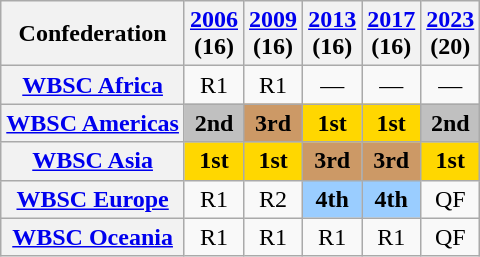<table class="wikitable plainrowheaders" style="text-align:center;">
<tr>
<th scope="col">Confederation</th>
<th scope="col"><a href='#'>2006</a><br>(16)</th>
<th scope="col"><a href='#'>2009</a><br>(16)</th>
<th scope="col"><a href='#'>2013</a><br>(16)</th>
<th scope="col"><a href='#'>2017</a><br>(16)</th>
<th scope="col"><a href='#'>2023</a><br>(20)</th>
</tr>
<tr>
<th scope="row" valign=top align=left><a href='#'>WBSC Africa</a></th>
<td>R1</td>
<td>R1</td>
<td>—</td>
<td>—</td>
<td>—</td>
</tr>
<tr>
<th scope="row" valign=top align=left><a href='#'>WBSC Americas</a></th>
<td bgcolor="silver"><strong>2nd</strong></td>
<td bgcolor="#cc9966"><strong>3rd</strong></td>
<td bgcolor="gold"><strong>1st</strong></td>
<td bgcolor="gold"><strong>1st</strong></td>
<td bgcolor="silver"><strong>2nd</strong></td>
</tr>
<tr>
<th scope="row" valign=top align=left><a href='#'>WBSC Asia</a></th>
<td bgcolor="gold"><strong>1st</strong></td>
<td bgcolor="gold"><strong>1st</strong></td>
<td bgcolor="#cc9966"><strong>3rd</strong></td>
<td bgcolor="#cc9966"><strong>3rd</strong></td>
<td bgcolor="gold"><strong>1st</strong></td>
</tr>
<tr>
<th scope="row" valign=top align=left><a href='#'>WBSC Europe</a></th>
<td>R1</td>
<td>R2</td>
<td bgcolor="#9acdff"><strong>4th</strong></td>
<td bgcolor="#9acdff"><strong>4th</strong></td>
<td>QF</td>
</tr>
<tr>
<th scope="row" valign=top align=left><a href='#'>WBSC Oceania</a></th>
<td>R1</td>
<td>R1</td>
<td>R1</td>
<td>R1</td>
<td>QF</td>
</tr>
</table>
